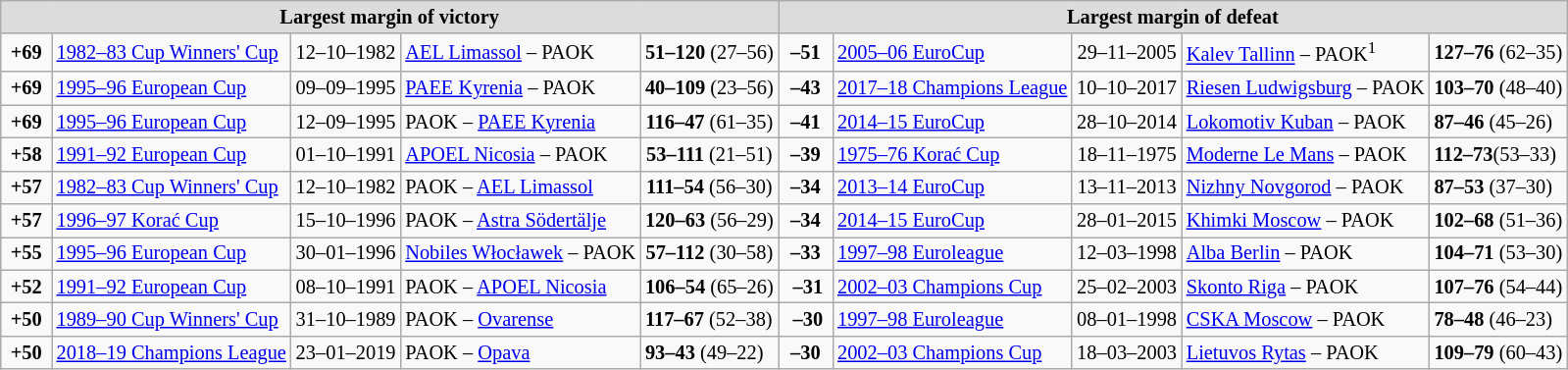<table class="wikitable" style="text-align:center;font-size:85%">
<tr>
<td style="color:black;background:#DCDCDC" colspan="5"><strong>Largest margin of victory</strong></td>
<td style="color:black;background:#DCDCDC" colspan="5"><strong>Largest margin of defeat</strong></td>
</tr>
<tr>
<td> <strong>+69</strong> </td>
<td align="left"><a href='#'>1982–83 Cup Winners' Cup</a></td>
<td align="center">12–10–1982</td>
<td align="left"> <a href='#'>AEL Limassol</a> – PAOK</td>
<td align="center"><strong>51–120</strong> (27–56)</td>
<td> <span><strong>–51</strong></span> </td>
<td align="left"><a href='#'>2005–06 EuroCup</a></td>
<td align="center">29–11–2005</td>
<td align="left"> <a href='#'>Kalev Tallinn</a> – PAOK<sup>1</sup></td>
<td align="left"><span><strong>127–76</strong> (62–35)</span></td>
</tr>
<tr>
<td> <strong>+69</strong> </td>
<td align="left"><a href='#'>1995–96 European Cup</a></td>
<td align="center">09–09–1995</td>
<td align="left"> <a href='#'>PAEE Kyrenia</a> – PAOK</td>
<td align="center"><strong>40–109</strong> (23–56)</td>
<td> <span><strong>–43</strong></span> </td>
<td align="left"><a href='#'>2017–18 Champions League</a></td>
<td align="center">10–10–2017</td>
<td align="left"> <a href='#'>Riesen Ludwigsburg</a> – PAOK</td>
<td align="left"><span><strong>103–70</strong> (48–40)</span></td>
</tr>
<tr>
<td> <strong>+69</strong> </td>
<td align="left"><a href='#'>1995–96 European Cup</a></td>
<td align="center">12–09–1995</td>
<td align="left"> PAOK – <a href='#'>PAEE Kyrenia</a></td>
<td align="center"><strong>116–47</strong> (61–35)</td>
<td> <span><strong>–41</strong></span> </td>
<td align="left"><a href='#'>2014–15 EuroCup</a></td>
<td align="center">28–10–2014</td>
<td align="left"> <a href='#'>Lokomotiv Kuban</a> – PAOK</td>
<td align="left"><span><strong>87–46</strong> (45–26)</span></td>
</tr>
<tr>
<td> <strong>+58</strong> </td>
<td align="left"><a href='#'>1991–92 European Cup</a></td>
<td align="center">01–10–1991</td>
<td align="left"> <a href='#'>APOEL Nicosia</a> – PAOK</td>
<td align="center"><strong>53–111</strong> (21–51)</td>
<td> <span><strong>–39</strong></span> </td>
<td align="left"><a href='#'>1975–76 Korać Cup</a></td>
<td align="center">18–11–1975</td>
<td align="left"> <a href='#'>Moderne Le Mans</a> – PAOK</td>
<td align="left"><span><strong>112–73</strong>(53–33)</span></td>
</tr>
<tr>
<td> <strong>+57</strong> </td>
<td align="left"><a href='#'>1982–83 Cup Winners' Cup</a></td>
<td align="center">12–10–1982</td>
<td align="left"> PAOK – <a href='#'>AEL Limassol</a></td>
<td align="center"><strong>111–54</strong> (56–30)</td>
<td> <span><strong>–34</strong></span> </td>
<td align="left"><a href='#'>2013–14 EuroCup</a></td>
<td align="center">13–11–2013</td>
<td align="left"> <a href='#'>Nizhny Novgorod</a> – PAOK</td>
<td align="left"><span><strong>87–53</strong> (37–30)</span></td>
</tr>
<tr>
<td> <strong>+57</strong> </td>
<td align="left"><a href='#'>1996–97 Korać Cup</a></td>
<td align="center">15–10–1996</td>
<td align="left"> PAOK – <a href='#'>Astra Södertälje</a></td>
<td align="center"><strong>120–63</strong> (56–29)</td>
<td> <span><strong>–34</strong></span> </td>
<td align="left"><a href='#'>2014–15 EuroCup</a></td>
<td align="center">28–01–2015</td>
<td align="left"> <a href='#'>Khimki Moscow</a> – PAOK</td>
<td align="left"><span><strong>102–68</strong> (51–36)</span></td>
</tr>
<tr>
<td> <strong>+55</strong> </td>
<td align="left"><a href='#'>1995–96 European Cup</a></td>
<td align="center">30–01–1996</td>
<td align="left"> <a href='#'>Nobiles Włocławek</a> – PAOK</td>
<td align="center"><strong>57–112</strong> (30–58)</td>
<td> <span><strong>–33</strong></span> </td>
<td align="left"><a href='#'>1997–98 Euroleague</a></td>
<td align="center">12–03–1998</td>
<td align="left"> <a href='#'>Alba Berlin</a> – PAOK</td>
<td align="left"><span><strong>104–71</strong> (53–30)</span></td>
</tr>
<tr>
<td> <strong>+52</strong> </td>
<td align="left"><a href='#'>1991–92 European Cup</a></td>
<td align="center">08–10–1991</td>
<td align="left"> PAOK – <a href='#'>APOEL Nicosia</a></td>
<td align="center"><strong>106–54</strong> (65–26)</td>
<td> <span> <strong>–31</strong></span> </td>
<td align="left"><a href='#'>2002–03 Champions Cup</a></td>
<td align="center">25–02–2003</td>
<td align="left"> <a href='#'>Skonto Riga</a> – PAOK</td>
<td align="left"><span><strong>107–76</strong> (54–44)</span></td>
</tr>
<tr>
<td> <strong>+50</strong> </td>
<td align="left"><a href='#'>1989–90 Cup Winners' Cup</a></td>
<td align="center">31–10–1989</td>
<td align="left"> PAOK – <a href='#'>Ovarense</a></td>
<td align="left"><strong>117–67</strong> (52–38)</td>
<td> <span> <strong>–30</strong></span> </td>
<td align="left"><a href='#'>1997–98 Euroleague</a></td>
<td align="center">08–01–1998</td>
<td align="left"> <a href='#'>CSKA Moscow</a> – PAOK</td>
<td align="left"><span><strong>78–48</strong> (46–23)</span></td>
</tr>
<tr>
<td> <strong>+50</strong> </td>
<td align="left"><a href='#'>2018–19 Champions League</a></td>
<td align="center">23–01–2019</td>
<td align="left"> PAOK – <a href='#'>Opava</a></td>
<td align="left"><strong>93–43</strong> (49–22)</td>
<td> <span><strong>–30</strong></span> </td>
<td align="left"><a href='#'>2002–03 Champions Cup</a></td>
<td align="center">18–03–2003</td>
<td align="left"> <a href='#'>Lietuvos Rytas</a> – PAOK</td>
<td align="left"><span><strong>109–79</strong> (60–43)</span></td>
</tr>
</table>
